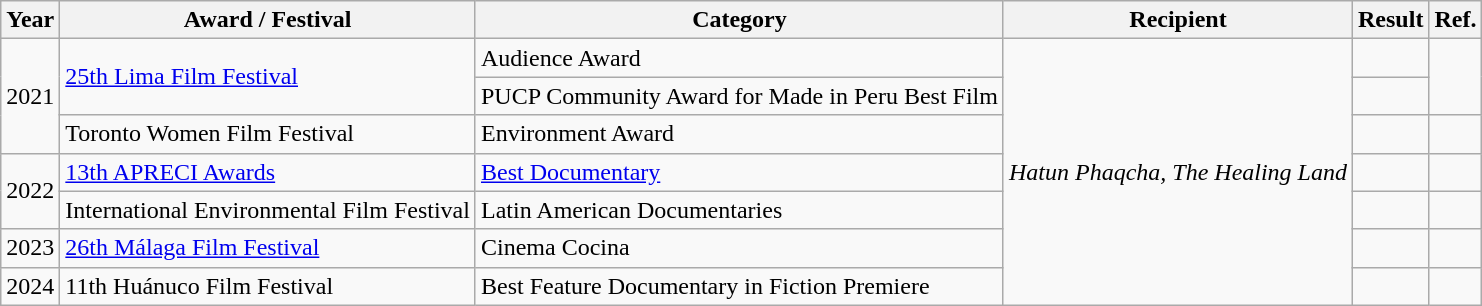<table class="wikitable">
<tr>
<th>Year</th>
<th>Award / Festival</th>
<th>Category</th>
<th>Recipient</th>
<th>Result</th>
<th>Ref.</th>
</tr>
<tr>
<td rowspan="3">2021</td>
<td rowspan="2"><a href='#'>25th Lima Film Festival</a></td>
<td>Audience Award</td>
<td rowspan="7"><em>Hatun Phaqcha, The Healing Land</em></td>
<td></td>
<td rowspan="2"></td>
</tr>
<tr>
<td>PUCP Community Award for Made in Peru Best Film</td>
<td></td>
</tr>
<tr>
<td>Toronto Women Film Festival</td>
<td>Environment Award</td>
<td></td>
<td></td>
</tr>
<tr>
<td rowspan="2">2022</td>
<td><a href='#'>13th APRECI Awards</a></td>
<td><a href='#'>Best Documentary</a></td>
<td></td>
<td></td>
</tr>
<tr>
<td>International Environmental Film Festival</td>
<td>Latin American Documentaries</td>
<td></td>
<td></td>
</tr>
<tr>
<td>2023</td>
<td><a href='#'>26th Málaga Film Festival</a></td>
<td>Cinema Cocina</td>
<td></td>
<td></td>
</tr>
<tr>
<td>2024</td>
<td>11th Huánuco Film Festival</td>
<td>Best Feature Documentary in Fiction Premiere</td>
<td></td>
<td></td>
</tr>
</table>
